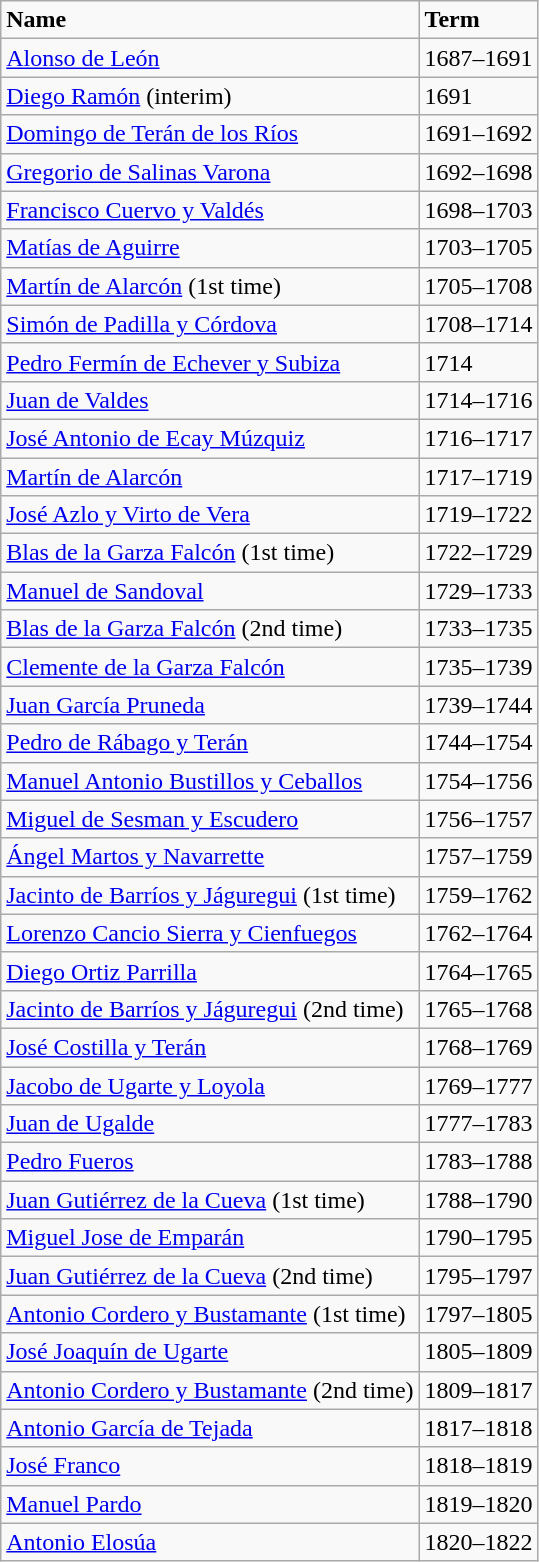<table class="wikitable">
<tr>
<td><strong>Name</strong></td>
<td><strong>Term</strong></td>
</tr>
<tr>
<td><a href='#'>Alonso de León</a></td>
<td>1687–1691</td>
</tr>
<tr>
<td><a href='#'>Diego Ramón</a> (interim)</td>
<td>1691</td>
</tr>
<tr>
<td><a href='#'>Domingo de Terán de los Ríos</a></td>
<td>1691–1692</td>
</tr>
<tr>
<td><a href='#'>Gregorio de Salinas Varona</a></td>
<td>1692–1698</td>
</tr>
<tr>
<td><a href='#'>Francisco Cuervo y Valdés</a></td>
<td>1698–1703</td>
</tr>
<tr>
<td><a href='#'>Matías de Aguirre</a></td>
<td>1703–1705</td>
</tr>
<tr>
<td><a href='#'>Martín de Alarcón</a> (1st time)</td>
<td>1705–1708</td>
</tr>
<tr>
<td><a href='#'>Simón de Padilla y Córdova</a></td>
<td>1708–1714</td>
</tr>
<tr>
<td><a href='#'>Pedro Fermín de Echever y Subiza</a></td>
<td>1714</td>
</tr>
<tr>
<td><a href='#'>Juan de Valdes</a></td>
<td>1714–1716</td>
</tr>
<tr>
<td><a href='#'>José Antonio de Ecay Múzquiz</a></td>
<td>1716–1717</td>
</tr>
<tr>
<td><a href='#'>Martín de Alarcón</a></td>
<td>1717–1719</td>
</tr>
<tr>
<td><a href='#'>José Azlo y Virto de Vera</a></td>
<td>1719–1722</td>
</tr>
<tr>
<td><a href='#'>Blas de la Garza Falcón</a> (1st time)</td>
<td>1722–1729</td>
</tr>
<tr>
<td><a href='#'>Manuel de Sandoval</a></td>
<td>1729–1733</td>
</tr>
<tr>
<td><a href='#'>Blas de la Garza Falcón</a> (2nd time)</td>
<td>1733–1735</td>
</tr>
<tr>
<td><a href='#'>Clemente de la Garza Falcón</a></td>
<td>1735–1739</td>
</tr>
<tr>
<td><a href='#'>Juan García Pruneda</a></td>
<td>1739–1744</td>
</tr>
<tr>
<td><a href='#'>Pedro de Rábago y Terán</a></td>
<td>1744–1754</td>
</tr>
<tr>
<td><a href='#'>Manuel Antonio Bustillos y Ceballos</a></td>
<td>1754–1756</td>
</tr>
<tr>
<td><a href='#'>Miguel de Sesman y Escudero</a></td>
<td>1756–1757</td>
</tr>
<tr>
<td><a href='#'>Ángel Martos y Navarrette</a></td>
<td>1757–1759</td>
</tr>
<tr>
<td><a href='#'>Jacinto de Barríos y Jáguregui</a> (1st time)</td>
<td>1759–1762</td>
</tr>
<tr>
<td><a href='#'>Lorenzo Cancio Sierra y Cienfuegos</a></td>
<td>1762–1764</td>
</tr>
<tr>
<td><a href='#'>Diego Ortiz Parrilla</a></td>
<td>1764–1765</td>
</tr>
<tr>
<td><a href='#'>Jacinto de Barríos y Jáguregui</a> (2nd time)</td>
<td>1765–1768</td>
</tr>
<tr>
<td><a href='#'>José Costilla y Terán</a></td>
<td>1768–1769</td>
</tr>
<tr>
<td><a href='#'>Jacobo de Ugarte y Loyola</a></td>
<td>1769–1777</td>
</tr>
<tr>
<td><a href='#'>Juan de Ugalde</a></td>
<td>1777–1783</td>
</tr>
<tr>
<td><a href='#'>Pedro Fueros</a></td>
<td>1783–1788</td>
</tr>
<tr>
<td><a href='#'>Juan Gutiérrez de la Cueva</a> (1st time)</td>
<td>1788–1790</td>
</tr>
<tr>
<td><a href='#'>Miguel Jose de Emparán</a></td>
<td>1790–1795</td>
</tr>
<tr>
<td><a href='#'>Juan Gutiérrez de la Cueva</a> (2nd time)</td>
<td>1795–1797</td>
</tr>
<tr>
<td><a href='#'>Antonio Cordero y Bustamante</a> (1st time)</td>
<td>1797–1805</td>
</tr>
<tr>
<td><a href='#'>José Joaquín de Ugarte</a></td>
<td>1805–1809</td>
</tr>
<tr>
<td><a href='#'>Antonio Cordero y Bustamante</a> (2nd time)</td>
<td>1809–1817</td>
</tr>
<tr>
<td><a href='#'>Antonio García de Tejada</a></td>
<td>1817–1818</td>
</tr>
<tr>
<td><a href='#'>José Franco</a></td>
<td>1818–1819</td>
</tr>
<tr>
<td><a href='#'>Manuel Pardo</a></td>
<td>1819–1820</td>
</tr>
<tr>
<td><a href='#'>Antonio Elosúa</a></td>
<td>1820–1822</td>
</tr>
</table>
